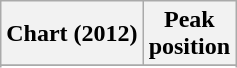<table class="wikitable sortable">
<tr>
<th>Chart (2012)</th>
<th>Peak<br>position</th>
</tr>
<tr>
</tr>
<tr>
</tr>
</table>
